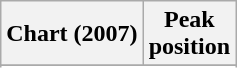<table class="wikitable sortable plainrowheaders">
<tr>
<th>Chart (2007)</th>
<th>Peak<br>position</th>
</tr>
<tr>
</tr>
<tr>
</tr>
</table>
